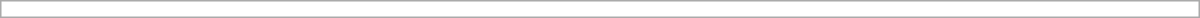<table class="collapsible uncollapsed" style="border:1px #aaa solid; width:50em; margin:0.2em auto">
<tr>
<td></td>
</tr>
<tr>
<td></td>
</tr>
</table>
